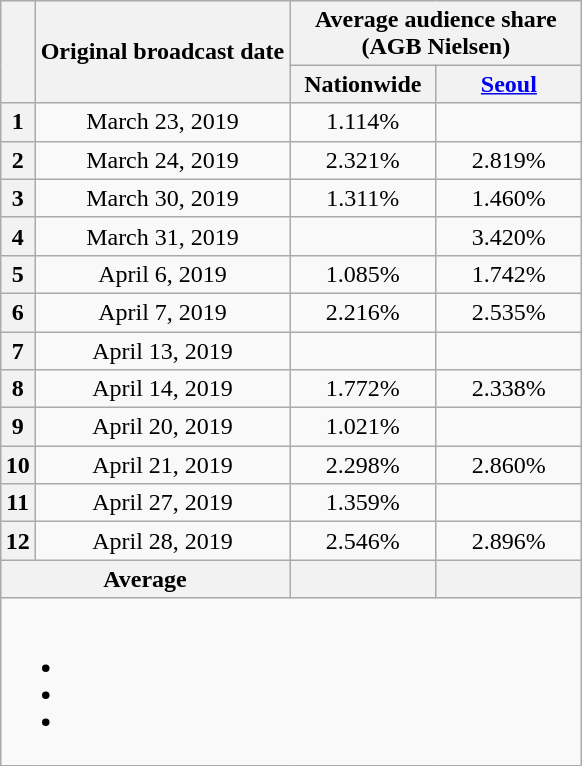<table class="wikitable" style="text-align:center;max-width:450px; margin-left: auto; margin-right: auto; border: none;">
<tr>
</tr>
<tr>
<th rowspan="2"></th>
<th rowspan="2">Original broadcast date</th>
<th colspan="2">Average audience share<br>(AGB Nielsen)</th>
</tr>
<tr>
<th width="90">Nationwide</th>
<th width="90"><a href='#'>Seoul</a></th>
</tr>
<tr>
<th>1</th>
<td>March 23, 2019</td>
<td>1.114%</td>
<td></td>
</tr>
<tr>
<th>2</th>
<td>March 24, 2019</td>
<td>2.321%</td>
<td>2.819%</td>
</tr>
<tr>
<th>3</th>
<td>March 30, 2019</td>
<td>1.311%</td>
<td>1.460%</td>
</tr>
<tr>
<th>4</th>
<td>March 31, 2019</td>
<td></td>
<td>3.420%</td>
</tr>
<tr>
<th>5</th>
<td>April 6, 2019</td>
<td>1.085%</td>
<td>1.742%</td>
</tr>
<tr>
<th>6</th>
<td>April 7, 2019</td>
<td>2.216%</td>
<td>2.535%</td>
</tr>
<tr>
<th>7</th>
<td>April 13, 2019</td>
<td></td>
<td></td>
</tr>
<tr>
<th>8</th>
<td>April 14, 2019</td>
<td>1.772%</td>
<td>2.338%</td>
</tr>
<tr>
<th>9</th>
<td>April 20, 2019</td>
<td>1.021%</td>
<td></td>
</tr>
<tr>
<th>10</th>
<td>April 21, 2019</td>
<td>2.298%</td>
<td>2.860%</td>
</tr>
<tr>
<th>11</th>
<td>April 27, 2019</td>
<td>1.359%</td>
<td></td>
</tr>
<tr>
<th>12</th>
<td>April 28, 2019</td>
<td>2.546%</td>
<td>2.896%</td>
</tr>
<tr>
<th colspan="2">Average</th>
<th></th>
<th></th>
</tr>
<tr>
<td colspan="6"><br><ul><li></li><li></li><li></li></ul></td>
</tr>
</table>
